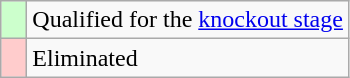<table class="wikitable">
<tr>
<td style="width: 10px; background: #CCFFCC;"></td>
<td>Qualified for the <a href='#'>knockout stage</a></td>
</tr>
<tr>
<td style="width: 10px; background: #FFCCCC;"></td>
<td>Eliminated</td>
</tr>
</table>
